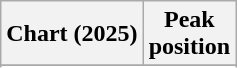<table class="wikitable sortable plainrowheaders" style="text-align:center">
<tr>
<th scope="col">Chart (2025)</th>
<th scope="col">Peak<br>position</th>
</tr>
<tr>
</tr>
<tr>
</tr>
<tr>
</tr>
</table>
